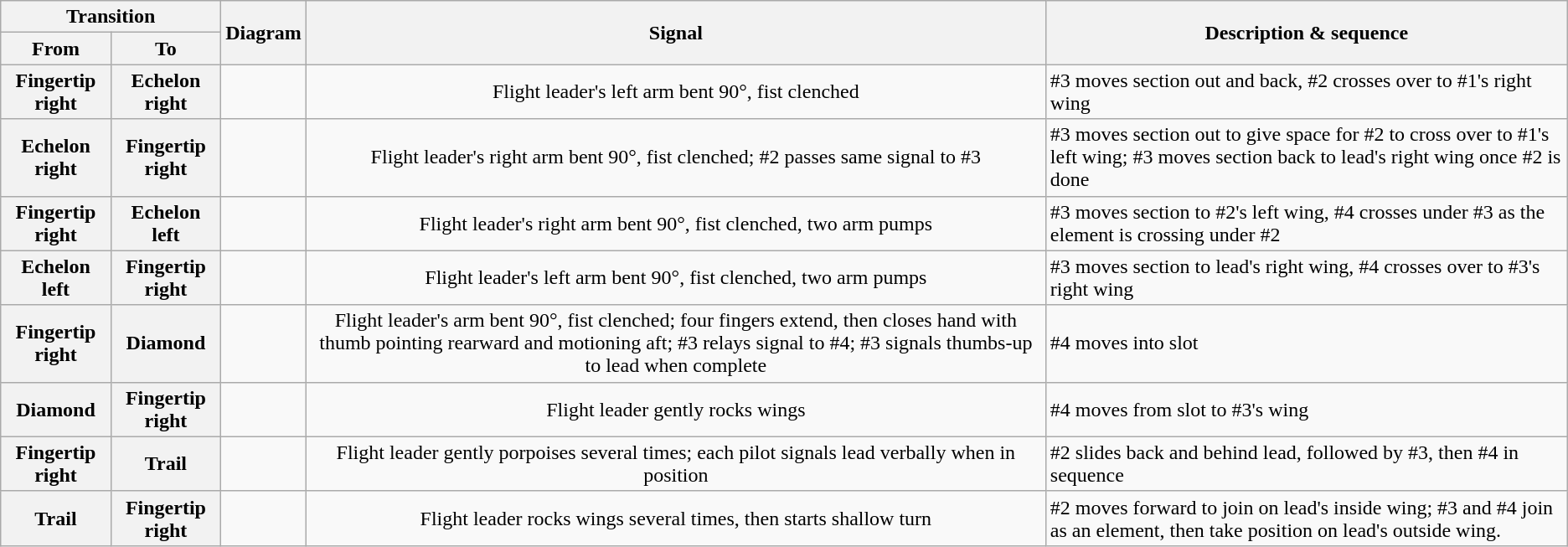<table class="wikitable" style="font-size:100%;text-align:center;">
<tr>
<th colspan=2>Transition</th>
<th rowspan=2>Diagram</th>
<th rowspan=2>Signal</th>
<th rowspan=2>Description & sequence</th>
</tr>
<tr>
<th>From</th>
<th>To</th>
</tr>
<tr>
<th>Fingertip right</th>
<th>Echelon right</th>
<td></td>
<td>Flight leader's left arm bent 90°, fist clenched</td>
<td style="text-align:left;">#3 moves section out and back, #2 crosses over to #1's right wing</td>
</tr>
<tr>
<th>Echelon right</th>
<th>Fingertip right</th>
<td></td>
<td>Flight leader's right arm bent 90°, fist clenched; #2 passes same signal to #3</td>
<td style="text-align:left;">#3 moves section out to give space for #2 to cross over to #1's left wing; #3 moves section back to lead's right wing once #2 is done</td>
</tr>
<tr>
<th>Fingertip right</th>
<th>Echelon left</th>
<td></td>
<td>Flight leader's right arm bent 90°, fist clenched, two arm pumps</td>
<td style="text-align:left;">#3 moves section to #2's left wing, #4 crosses under #3 as the element is crossing under #2</td>
</tr>
<tr>
<th>Echelon left</th>
<th>Fingertip right</th>
<td></td>
<td>Flight leader's left arm bent 90°, fist clenched, two arm pumps</td>
<td style="text-align:left;">#3 moves section to lead's right wing, #4 crosses over to #3's right wing</td>
</tr>
<tr>
<th>Fingertip right</th>
<th>Diamond</th>
<td></td>
<td>Flight leader's arm bent 90°, fist clenched; four fingers extend, then closes hand with thumb pointing rearward and motioning aft; #3 relays signal to #4; #3 signals thumbs-up to lead when complete</td>
<td style="text-align:left;">#4 moves into slot</td>
</tr>
<tr>
<th>Diamond</th>
<th>Fingertip right</th>
<td></td>
<td>Flight leader gently rocks wings</td>
<td style="text-align:left;">#4 moves from slot to #3's wing</td>
</tr>
<tr>
<th>Fingertip right</th>
<th>Trail</th>
<td></td>
<td>Flight leader gently porpoises several times; each pilot signals lead verbally when in position</td>
<td style="text-align:left;">#2 slides back and behind lead, followed by #3, then #4 in sequence</td>
</tr>
<tr>
<th>Trail</th>
<th>Fingertip right</th>
<td></td>
<td>Flight leader rocks wings several times, then starts shallow turn</td>
<td style="text-align:left;">#2 moves forward to join on lead's inside wing; #3 and #4 join as an element, then take position on lead's outside wing.</td>
</tr>
</table>
